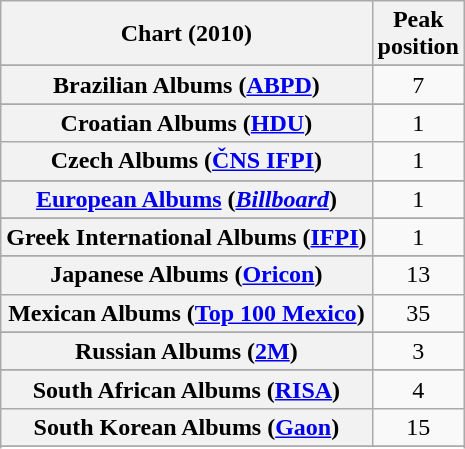<table class="wikitable sortable plainrowheaders" style="text-align:center">
<tr>
<th scope="col">Chart (2010)</th>
<th scope="col">Peak<br>position</th>
</tr>
<tr>
</tr>
<tr>
</tr>
<tr>
</tr>
<tr>
</tr>
<tr>
<th scope="row">Brazilian Albums (<a href='#'>ABPD</a>)</th>
<td>7</td>
</tr>
<tr>
</tr>
<tr>
<th scope="row">Croatian Albums (<a href='#'>HDU</a>)</th>
<td>1</td>
</tr>
<tr>
<th scope="row">Czech Albums (<a href='#'>ČNS IFPI</a>)</th>
<td>1</td>
</tr>
<tr>
</tr>
<tr>
</tr>
<tr>
<th scope="row"><a href='#'>European Albums</a> (<em><a href='#'>Billboard</a></em>)</th>
<td>1</td>
</tr>
<tr>
</tr>
<tr>
</tr>
<tr>
</tr>
<tr>
<th scope="row">Greek International Albums (<a href='#'>IFPI</a>)</th>
<td>1</td>
</tr>
<tr>
</tr>
<tr>
</tr>
<tr>
</tr>
<tr>
<th scope="row">Japanese Albums (<a href='#'>Oricon</a>)</th>
<td>13</td>
</tr>
<tr>
<th scope="row">Mexican Albums (<a href='#'>Top 100 Mexico</a>)</th>
<td>35</td>
</tr>
<tr>
</tr>
<tr>
</tr>
<tr>
</tr>
<tr>
</tr>
<tr>
<th scope="row">Russian Albums (<a href='#'>2M</a>)</th>
<td>3</td>
</tr>
<tr>
</tr>
<tr>
<th scope="row">South African Albums (<a href='#'>RISA</a>)</th>
<td>4</td>
</tr>
<tr>
<th scope="row">South Korean Albums (<a href='#'>Gaon</a>)</th>
<td>15</td>
</tr>
<tr>
</tr>
<tr>
</tr>
<tr>
</tr>
<tr>
</tr>
<tr>
</tr>
<tr>
</tr>
</table>
